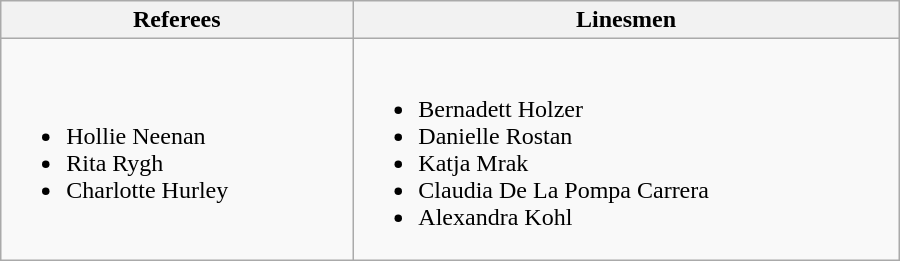<table class="wikitable" width=600px>
<tr>
<th>Referees</th>
<th>Linesmen</th>
</tr>
<tr>
<td><br><ul><li> Hollie Neenan</li><li> Rita Rygh</li><li> Charlotte Hurley</li></ul></td>
<td><br><ul><li> Bernadett Holzer</li><li> Danielle Rostan</li><li> Katja Mrak</li><li> Claudia De La Pompa Carrera</li><li> Alexandra Kohl</li></ul></td>
</tr>
</table>
